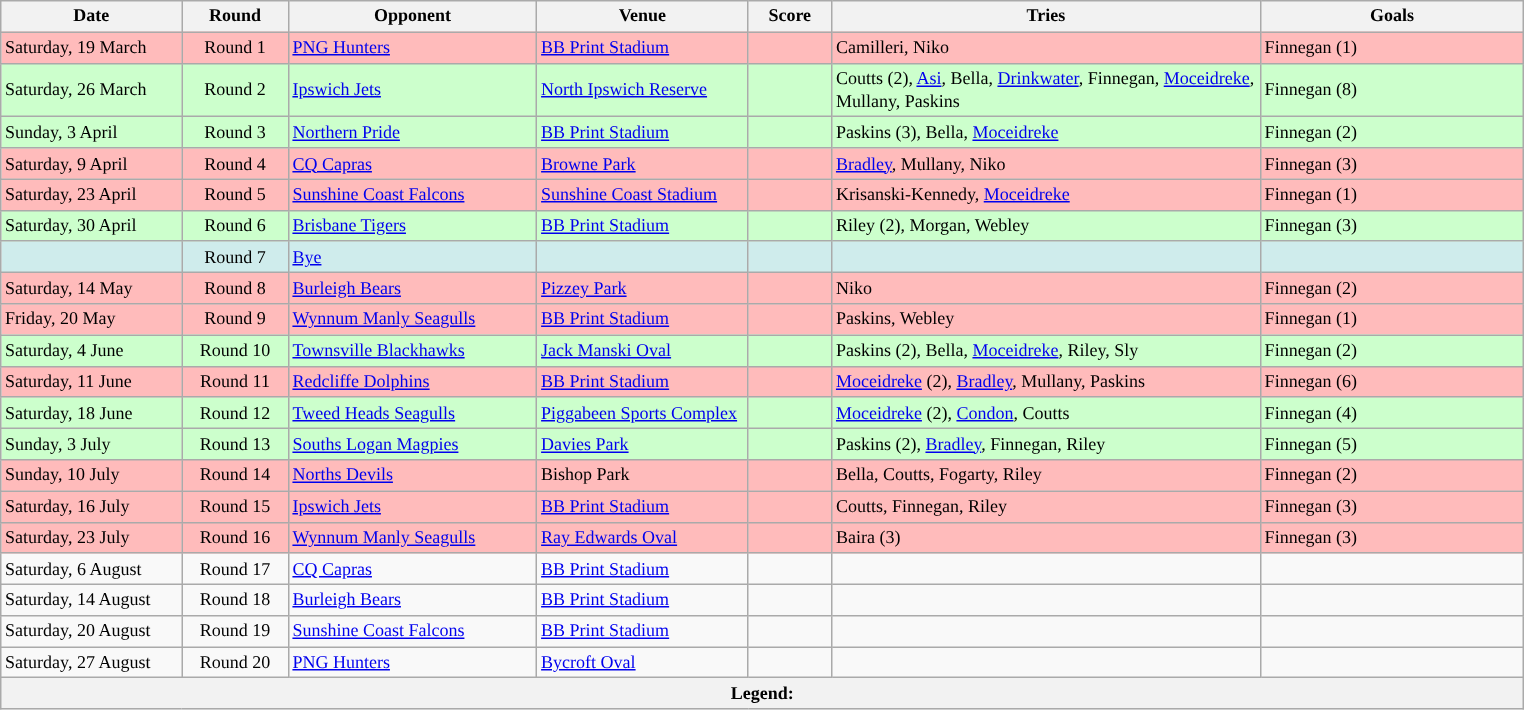<table class="wikitable" style="font-size:75%;">
<tr>
<th style="width:115px;">Date</th>
<th style="width:65px;">Round</th>
<th style="width:160px;">Opponent</th>
<th style="width:135px;">Venue</th>
<th style="width:50px;">Score</th>
<th style="width:280px;">Tries</th>
<th style="width:170px;">Goals</th>
</tr>
<tr style="background:#FFBBBB">
<td>Saturday, 19 March</td>
<td style="text-align:center;">Round 1</td>
<td> <a href='#'>PNG Hunters</a></td>
<td><a href='#'>BB Print Stadium</a></td>
<td style="text-align:center;"></td>
<td>Camilleri, Niko</td>
<td>Finnegan (1)</td>
</tr>
<tr style="background:#CCFFCC">
<td>Saturday, 26 March</td>
<td style="text-align:center;">Round 2</td>
<td> <a href='#'>Ipswich Jets</a></td>
<td><a href='#'>North Ipswich Reserve</a></td>
<td style="text-align:center;"></td>
<td>Coutts (2), <a href='#'>Asi</a>, Bella, <a href='#'>Drinkwater</a>, Finnegan, <a href='#'>Moceidreke</a>, Mullany, Paskins</td>
<td>Finnegan (8)</td>
</tr>
<tr style="background:#CCFFCC">
<td>Sunday, 3 April</td>
<td style="text-align:center;">Round 3</td>
<td> <a href='#'>Northern Pride</a></td>
<td><a href='#'>BB Print Stadium</a></td>
<td style="text-align:center;"></td>
<td>Paskins (3), Bella, <a href='#'>Moceidreke</a></td>
<td>Finnegan (2)</td>
</tr>
<tr style="background:#FFBBBB">
<td>Saturday, 9 April</td>
<td style="text-align:center;">Round 4</td>
<td> <a href='#'>CQ Capras</a></td>
<td><a href='#'>Browne Park</a></td>
<td style="text-align:center;"></td>
<td><a href='#'>Bradley</a>, Mullany, Niko</td>
<td>Finnegan (3)</td>
</tr>
<tr style="background:#FFBBBB">
<td>Saturday, 23 April</td>
<td style="text-align:center;">Round 5</td>
<td> <a href='#'>Sunshine Coast Falcons</a></td>
<td><a href='#'>Sunshine Coast Stadium</a></td>
<td style="text-align:center;"></td>
<td>Krisanski-Kennedy, <a href='#'>Moceidreke</a></td>
<td>Finnegan (1)</td>
</tr>
<tr style="background:#CCFFCC">
<td>Saturday, 30 April</td>
<td style="text-align:center;">Round 6</td>
<td> <a href='#'>Brisbane Tigers</a></td>
<td><a href='#'>BB Print Stadium</a></td>
<td style="text-align:center;"></td>
<td>Riley (2), Morgan, Webley</td>
<td>Finnegan (3)</td>
</tr>
<tr style="background:#cfecec;">
<td></td>
<td style="text-align:center;">Round 7</td>
<td><a href='#'>Bye</a></td>
<td></td>
<td></td>
<td></td>
<td></td>
</tr>
<tr style="background:#FFBBBB">
<td>Saturday, 14 May</td>
<td style="text-align:center;">Round 8</td>
<td> <a href='#'>Burleigh Bears</a></td>
<td><a href='#'>Pizzey Park</a></td>
<td style="text-align:center;"></td>
<td>Niko</td>
<td>Finnegan (2)</td>
</tr>
<tr style="background:#FFBBBB">
<td>Friday, 20 May</td>
<td style="text-align:center;">Round 9</td>
<td> <a href='#'>Wynnum Manly Seagulls</a></td>
<td><a href='#'>BB Print Stadium</a></td>
<td style="text-align:center;"></td>
<td>Paskins, Webley</td>
<td>Finnegan (1)</td>
</tr>
<tr style="background:#CCFFCC">
<td>Saturday, 4 June</td>
<td style="text-align:center;">Round 10</td>
<td> <a href='#'>Townsville Blackhawks</a></td>
<td><a href='#'>Jack Manski Oval</a></td>
<td style="text-align:center;"></td>
<td>Paskins (2), Bella, <a href='#'>Moceidreke</a>, Riley, Sly</td>
<td>Finnegan (2)</td>
</tr>
<tr style="background:#FFBBBB">
<td>Saturday, 11 June</td>
<td style="text-align:center;">Round 11</td>
<td> <a href='#'>Redcliffe Dolphins</a></td>
<td><a href='#'>BB Print Stadium</a></td>
<td style="text-align:center;"></td>
<td><a href='#'>Moceidreke</a> (2), <a href='#'>Bradley</a>, Mullany, Paskins</td>
<td>Finnegan (6)</td>
</tr>
<tr style="background:#CCFFCC">
<td>Saturday, 18 June</td>
<td style="text-align:center;">Round 12</td>
<td> <a href='#'>Tweed Heads Seagulls</a></td>
<td><a href='#'>Piggabeen Sports Complex</a></td>
<td style="text-align:center;"></td>
<td><a href='#'>Moceidreke</a> (2), <a href='#'>Condon</a>, Coutts</td>
<td>Finnegan (4)</td>
</tr>
<tr style="background:#CCFFCC">
<td>Sunday, 3 July</td>
<td style="text-align:center;">Round 13</td>
<td> <a href='#'>Souths Logan Magpies</a></td>
<td><a href='#'>Davies Park</a></td>
<td style="text-align:center;"></td>
<td>Paskins (2), <a href='#'>Bradley</a>, Finnegan, Riley</td>
<td>Finnegan (5)</td>
</tr>
<tr style="background:#FFBBBB">
<td>Sunday, 10 July</td>
<td style="text-align:center;">Round 14</td>
<td> <a href='#'>Norths Devils</a></td>
<td>Bishop Park</td>
<td style="text-align:center;"></td>
<td>Bella, Coutts, Fogarty, Riley</td>
<td>Finnegan (2)</td>
</tr>
<tr style="background:#FFBBBB">
<td>Saturday, 16 July</td>
<td style="text-align:center;">Round 15</td>
<td> <a href='#'>Ipswich Jets</a></td>
<td><a href='#'>BB Print Stadium</a></td>
<td style="text-align:center;"></td>
<td>Coutts, Finnegan, Riley</td>
<td>Finnegan (3)</td>
</tr>
<tr style="background:#FFBBBB">
<td>Saturday, 23 July</td>
<td style="text-align:center;">Round 16</td>
<td> <a href='#'>Wynnum Manly Seagulls</a></td>
<td><a href='#'>Ray Edwards Oval</a></td>
<td style="text-align:center;"></td>
<td>Baira (3)</td>
<td>Finnegan (3)</td>
</tr>
<tr style="background:">
<td>Saturday, 6 August</td>
<td style="text-align:center;">Round 17</td>
<td> <a href='#'>CQ Capras</a></td>
<td><a href='#'>BB Print Stadium</a></td>
<td style="text-align:center;"></td>
<td></td>
<td></td>
</tr>
<tr style="background:">
<td>Saturday, 14 August</td>
<td style="text-align:center;">Round 18</td>
<td> <a href='#'>Burleigh Bears</a></td>
<td><a href='#'>BB Print Stadium</a></td>
<td style="text-align:center;"></td>
<td></td>
<td></td>
</tr>
<tr style="background:">
<td>Saturday, 20 August</td>
<td style="text-align:center;">Round 19</td>
<td> <a href='#'>Sunshine Coast Falcons</a></td>
<td><a href='#'>BB Print Stadium</a></td>
<td style="text-align:center;"></td>
<td></td>
<td></td>
</tr>
<tr style="background:">
<td>Saturday, 27 August</td>
<td style="text-align:center;">Round 20</td>
<td> <a href='#'>PNG Hunters</a></td>
<td><a href='#'>Bycroft Oval</a></td>
<td style="text-align:center;"></td>
<td></td>
<td></td>
</tr>
<tr>
<th colspan="11"><strong>Legend</strong>:    </th>
</tr>
</table>
